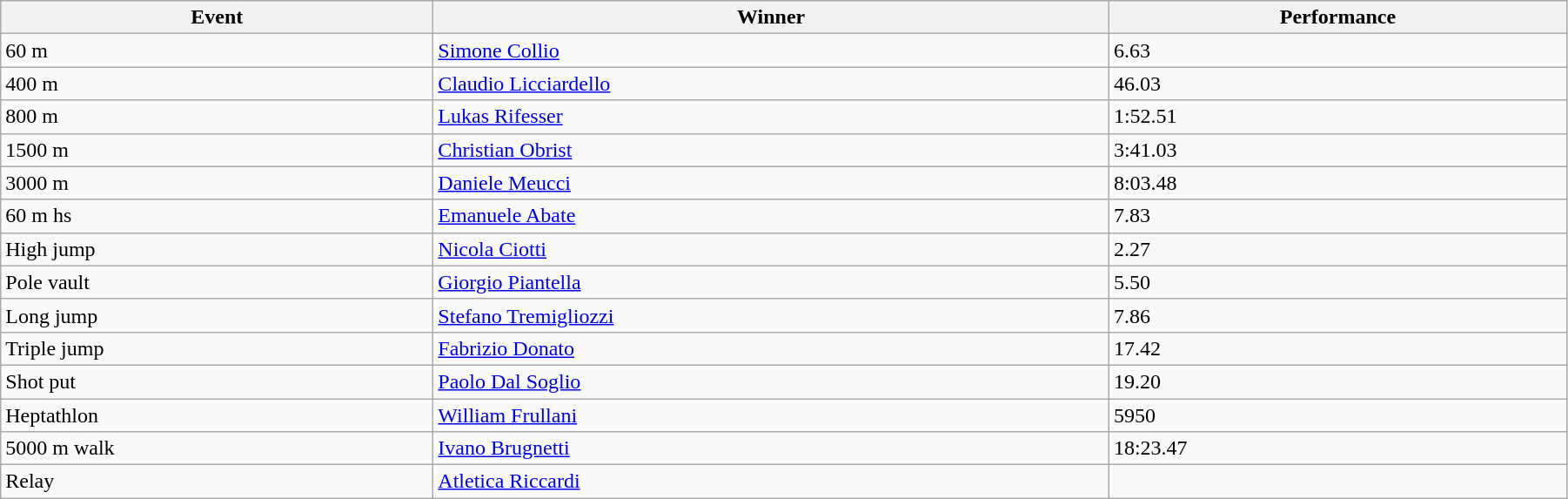<table class="wikitable" width=95% style="font-size:100%; text-align:left;">
<tr>
<th>Event</th>
<th>Winner</th>
<th>Performance</th>
</tr>
<tr>
<td>60 m</td>
<td><a href='#'>Simone Collio </a></td>
<td>6.63</td>
</tr>
<tr>
<td>400 m</td>
<td><a href='#'>Claudio Licciardello </a></td>
<td>46.03</td>
</tr>
<tr>
<td>800 m</td>
<td><a href='#'>Lukas Rifesser</a></td>
<td>1:52.51</td>
</tr>
<tr>
<td>1500 m</td>
<td><a href='#'>Christian Obrist </a></td>
<td>3:41.03</td>
</tr>
<tr>
<td>3000 m</td>
<td><a href='#'>Daniele Meucci </a></td>
<td>8:03.48</td>
</tr>
<tr>
<td>60 m hs</td>
<td><a href='#'>Emanuele Abate </a></td>
<td>7.83</td>
</tr>
<tr>
<td>High jump</td>
<td><a href='#'>Nicola Ciotti </a></td>
<td>2.27</td>
</tr>
<tr>
<td>Pole vault</td>
<td><a href='#'>Giorgio Piantella </a></td>
<td>5.50</td>
</tr>
<tr>
<td>Long jump</td>
<td><a href='#'>Stefano Tremigliozzi</a></td>
<td>7.86</td>
</tr>
<tr>
<td>Triple jump</td>
<td><a href='#'>Fabrizio Donato </a></td>
<td>17.42</td>
</tr>
<tr>
<td>Shot put</td>
<td><a href='#'>Paolo Dal Soglio </a></td>
<td>19.20</td>
</tr>
<tr>
<td>Heptathlon</td>
<td><a href='#'>William Frullani</a></td>
<td>5950</td>
</tr>
<tr>
<td>5000 m walk</td>
<td><a href='#'>Ivano Brugnetti </a></td>
<td>18:23.47</td>
</tr>
<tr>
<td>Relay</td>
<td><a href='#'>Atletica Riccardi</a></td>
<td></td>
</tr>
</table>
